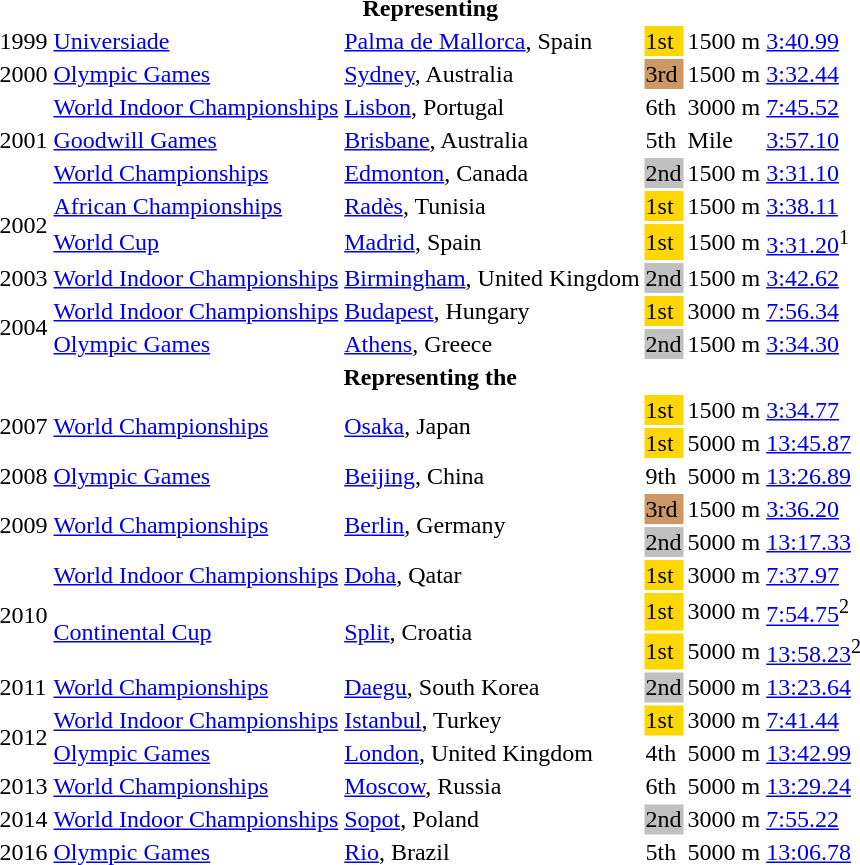<table>
<tr>
<th colspan="6">Representing </th>
</tr>
<tr>
<td>1999</td>
<td><a href='#'>Universiade</a></td>
<td><a href='#'>Palma de Mallorca</a>, Spain</td>
<td style="background:gold;">1st</td>
<td>1500 m</td>
<td><a href='#'>3:40.99</a></td>
</tr>
<tr>
<td>2000</td>
<td><a href='#'>Olympic Games</a></td>
<td><a href='#'>Sydney</a>, Australia</td>
<td style="background:#c96;">3rd</td>
<td>1500 m</td>
<td><a href='#'>3:32.44</a></td>
</tr>
<tr>
<td rowspan=3>2001</td>
<td><a href='#'>World Indoor Championships</a></td>
<td><a href='#'>Lisbon</a>, Portugal</td>
<td>6th</td>
<td>3000 m</td>
<td><a href='#'>7:45.52</a></td>
</tr>
<tr>
<td><a href='#'>Goodwill Games</a></td>
<td><a href='#'>Brisbane</a>, Australia</td>
<td>5th</td>
<td>Mile</td>
<td><a href='#'>3:57.10</a></td>
</tr>
<tr>
<td><a href='#'>World Championships</a></td>
<td><a href='#'>Edmonton</a>, Canada</td>
<td style="background:silver;">2nd</td>
<td>1500 m</td>
<td><a href='#'>3:31.10</a></td>
</tr>
<tr>
<td rowspan=2>2002</td>
<td><a href='#'>African Championships</a></td>
<td><a href='#'>Radès</a>, Tunisia</td>
<td style="background:gold;">1st</td>
<td>1500 m</td>
<td><a href='#'>3:38.11</a></td>
</tr>
<tr>
<td><a href='#'>World Cup</a></td>
<td><a href='#'>Madrid</a>, Spain</td>
<td style="background:gold;">1st</td>
<td>1500 m</td>
<td><a href='#'>3:31.20</a><sup>1</sup></td>
</tr>
<tr>
<td>2003</td>
<td><a href='#'>World Indoor Championships</a></td>
<td><a href='#'>Birmingham</a>, United Kingdom</td>
<td style="background:silver;">2nd</td>
<td>1500 m</td>
<td><a href='#'>3:42.62</a></td>
</tr>
<tr>
<td rowspan=2>2004</td>
<td><a href='#'>World Indoor Championships</a></td>
<td><a href='#'>Budapest</a>, Hungary</td>
<td style="background:gold;">1st</td>
<td>3000 m</td>
<td><a href='#'>7:56.34</a></td>
</tr>
<tr>
<td><a href='#'>Olympic Games</a></td>
<td><a href='#'>Athens</a>, Greece</td>
<td style="background:silver;">2nd</td>
<td>1500 m</td>
<td><a href='#'>3:34.30</a></td>
</tr>
<tr>
<th colspan="6">Representing the </th>
</tr>
<tr>
<td rowspan=2>2007</td>
<td rowspan=2><a href='#'>World Championships</a></td>
<td rowspan=2><a href='#'>Osaka</a>, Japan</td>
<td style="background:gold;">1st</td>
<td>1500 m</td>
<td><a href='#'>3:34.77</a></td>
</tr>
<tr>
<td style="background:gold;">1st</td>
<td>5000 m</td>
<td><a href='#'>13:45.87</a></td>
</tr>
<tr>
<td>2008</td>
<td><a href='#'>Olympic Games</a></td>
<td><a href='#'>Beijing</a>, China</td>
<td>9th</td>
<td>5000 m</td>
<td><a href='#'>13:26.89</a></td>
</tr>
<tr>
<td rowspan=2>2009</td>
<td rowspan=2><a href='#'>World Championships</a></td>
<td rowspan=2><a href='#'>Berlin</a>, Germany</td>
<td style="background:#c96;">3rd</td>
<td>1500 m</td>
<td><a href='#'>3:36.20</a></td>
</tr>
<tr>
<td style="background:silver;">2nd</td>
<td>5000 m</td>
<td><a href='#'>13:17.33</a></td>
</tr>
<tr>
<td rowspan=3>2010</td>
<td><a href='#'>World Indoor Championships</a></td>
<td><a href='#'>Doha</a>, Qatar</td>
<td style="background:gold;">1st</td>
<td>3000 m</td>
<td><a href='#'>7:37.97</a></td>
</tr>
<tr>
<td rowspan=2><a href='#'>Continental Cup</a></td>
<td rowspan=2><a href='#'>Split</a>, Croatia</td>
<td style="background:gold;">1st</td>
<td>3000 m</td>
<td><a href='#'>7:54.75</a><sup>2</sup></td>
</tr>
<tr>
<td style="background:gold;">1st</td>
<td>5000 m</td>
<td><a href='#'>13:58.23</a><sup>2</sup></td>
</tr>
<tr>
<td>2011</td>
<td><a href='#'>World Championships</a></td>
<td><a href='#'>Daegu</a>, South Korea</td>
<td style="background:silver;">2nd</td>
<td>5000 m</td>
<td><a href='#'>13:23.64</a></td>
</tr>
<tr>
<td rowspan=2>2012</td>
<td><a href='#'>World Indoor Championships</a></td>
<td><a href='#'>Istanbul</a>, Turkey</td>
<td style="background:gold;">1st</td>
<td>3000 m</td>
<td><a href='#'>7:41.44</a></td>
</tr>
<tr>
<td><a href='#'>Olympic Games</a></td>
<td><a href='#'>London</a>, United Kingdom</td>
<td>4th</td>
<td>5000 m</td>
<td><a href='#'>13:42.99</a></td>
</tr>
<tr>
<td>2013</td>
<td><a href='#'>World Championships</a></td>
<td><a href='#'>Moscow</a>, Russia</td>
<td>6th</td>
<td>5000 m</td>
<td><a href='#'>13:29.24</a></td>
</tr>
<tr>
<td rowspan=1>2014</td>
<td><a href='#'>World Indoor Championships</a></td>
<td><a href='#'>Sopot</a>, Poland</td>
<td style="background:Silver;">2nd</td>
<td>3000 m</td>
<td><a href='#'>7:55.22</a></td>
</tr>
<tr>
<td>2016</td>
<td><a href='#'>Olympic Games</a></td>
<td><a href='#'>Rio</a>, Brazil</td>
<td>5th</td>
<td>5000 m</td>
<td><a href='#'>13:06.78</a></td>
</tr>
</table>
